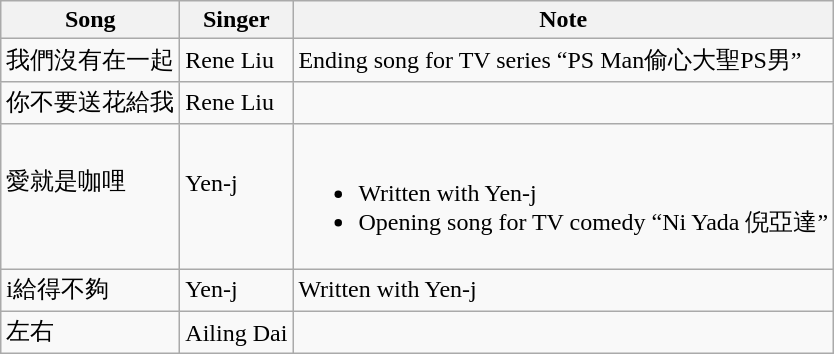<table class="wikitable">
<tr>
<th>Song</th>
<th>Singer</th>
<th>Note</th>
</tr>
<tr>
<td>我們沒有在一起</td>
<td>Rene Liu</td>
<td>Ending song for TV series “PS Man偷心大聖PS男”</td>
</tr>
<tr>
<td>你不要送花給我</td>
<td>Rene Liu</td>
<td></td>
</tr>
<tr>
<td>愛就是咖哩<br><br></td>
<td>Yen-j<br><br></td>
<td><br><ul><li>Written with Yen-j</li><li>Opening song for TV comedy “Ni Yada 倪亞達”</li></ul></td>
</tr>
<tr>
<td>i給得不夠</td>
<td>Yen-j</td>
<td>Written with Yen-j</td>
</tr>
<tr>
<td>左右</td>
<td>Ailing Dai</td>
<td></td>
</tr>
</table>
